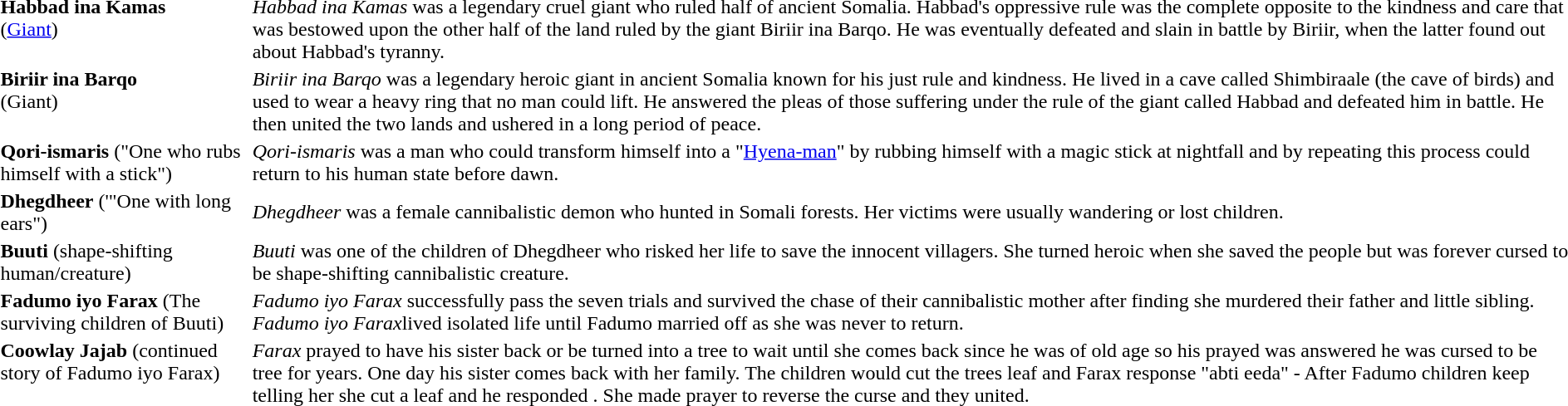<table border=0>
<tr>
<td valign=top><strong>Habbad ina Kamas</strong><br>(<a href='#'>Giant</a>)</td>
<td><em>Habbad ina Kamas</em> was a legendary cruel giant who ruled half of ancient Somalia. Habbad's oppressive rule was the complete opposite to the kindness and care that was bestowed upon the other half of the land ruled by the giant Biriir ina Barqo. He was eventually defeated and slain in battle by Biriir, when the latter found out about Habbad's tyranny.</td>
</tr>
<tr>
<td valign=top><strong>Biriir ina Barqo</strong><br>(Giant)</td>
<td><em>Biriir ina Barqo</em> was a legendary heroic giant in ancient Somalia known for his just rule and kindness. He lived in a cave called Shimbiraale (the cave of birds) and used to wear a heavy ring that no man could lift. He answered the pleas of those suffering under the rule of the giant called Habbad and defeated him in battle. He then united the two lands and ushered in a long period of peace.</td>
</tr>
<tr>
<td valign=top><strong>Qori-ismaris</strong> ("One who rubs himself with a stick")</td>
<td><em>Qori-ismaris</em> was a man who could transform himself into a "<a href='#'>Hyena-man</a>" by rubbing himself with a magic stick at nightfall and by repeating this process could return to his human state before dawn.</td>
</tr>
<tr>
<td valign=top><strong>Dhegdheer</strong> ('"One with long ears")</td>
<td><em>Dhegdheer</em> was a female cannibalistic demon who hunted in Somali forests. Her victims were usually wandering or lost children.</td>
</tr>
<tr>
<td valign=top><strong>Buuti</strong> (shape-shifting human/creature)</td>
<td><em>Buuti</em> was one of the children of Dhegdheer who risked her life to save the innocent villagers. She turned heroic when she saved the people but was forever cursed to be shape-shifting cannibalistic creature.</td>
</tr>
<tr>
<td valign=top><strong>Fadumo iyo Farax </strong>(The surviving children of Buuti)</td>
<td><em>Fadumo iyo Farax</em> successfully pass the seven trials and survived the chase of their cannibalistic mother after finding she murdered their father and little sibling. <em>Fadumo iyo Farax</em>lived isolated life until Fadumo married off as she was never to return.</td>
</tr>
<tr>
<td valign=top><strong>Coowlay Jajab </strong>(continued story of Fadumo iyo Farax)</td>
<td><em>Farax</em> prayed to have his sister back or be turned into a tree to wait until she comes back since he was of old age so his prayed was answered he was cursed to be tree for years. One day his sister comes back with her family. The children would cut the trees leaf and Farax response "abti eeda" - After Fadumo children keep telling her she cut a leaf and he responded . She made prayer to reverse the curse and they united.</td>
</tr>
</table>
